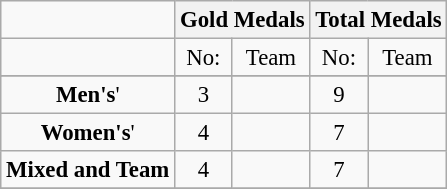<table class="wikitable" style="text-align: center; font-size:95%;">
<tr>
<td></td>
<th colspan=2>Gold Medals</th>
<th colspan=2>Total Medals</th>
</tr>
<tr>
<td></td>
<td>No:</td>
<td>Team</td>
<td>No:</td>
<td>Team</td>
</tr>
<tr>
</tr>
<tr>
<td><strong>Men's</strong>'</td>
<td>3</td>
<td align="left"> <br> </td>
<td>9</td>
<td align="left"></td>
</tr>
<tr>
<td><strong>Women's</strong>'</td>
<td>4</td>
<td align="left"></td>
<td>7</td>
<td align="left"></td>
</tr>
<tr>
<td><strong>Mixed and Team</strong></td>
<td>4</td>
<td align="left"> <br> </td>
<td>7</td>
<td align="left"></td>
</tr>
<tr>
</tr>
</table>
